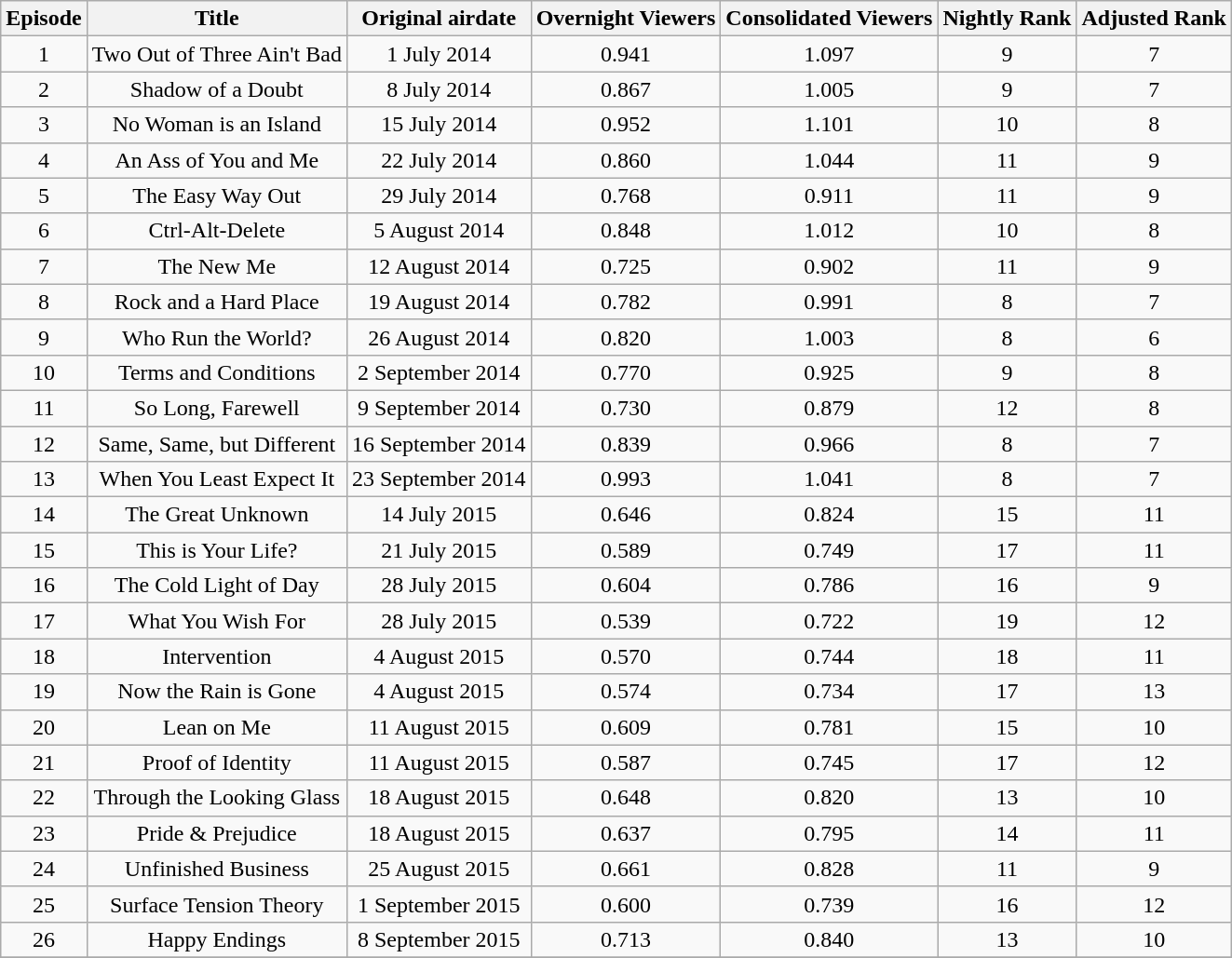<table class="wikitable sortable">
<tr>
<th>Episode</th>
<th>Title</th>
<th>Original airdate</th>
<th>Overnight Viewers</th>
<th>Consolidated Viewers</th>
<th>Nightly Rank</th>
<th>Adjusted Rank</th>
</tr>
<tr>
<td style="text-align:center">1</td>
<td style="text-align:center">Two Out of Three Ain't Bad</td>
<td style="text-align:center">1 July 2014</td>
<td style="text-align:center">0.941</td>
<td style="text-align:center">1.097</td>
<td style="text-align:center">9</td>
<td style="text-align:center">7</td>
</tr>
<tr>
<td style="text-align:center">2</td>
<td style="text-align:center">Shadow of a Doubt</td>
<td style="text-align:center">8 July 2014</td>
<td style="text-align:center">0.867</td>
<td style="text-align:center">1.005</td>
<td style="text-align:center">9</td>
<td style="text-align:center">7</td>
</tr>
<tr>
<td style="text-align:center">3</td>
<td style="text-align:center">No Woman is an Island</td>
<td style="text-align:center">15 July 2014</td>
<td style="text-align:center">0.952</td>
<td style="text-align:center">1.101</td>
<td style="text-align:center">10</td>
<td style="text-align:center">8</td>
</tr>
<tr>
<td style="text-align:center">4</td>
<td style="text-align:center">An Ass of You and Me</td>
<td style="text-align:center">22 July 2014</td>
<td style="text-align:center">0.860</td>
<td style="text-align:center">1.044</td>
<td style="text-align:center">11</td>
<td style="text-align:center">9</td>
</tr>
<tr>
<td style="text-align:center">5</td>
<td style="text-align:center">The Easy Way Out</td>
<td style="text-align:center">29 July 2014</td>
<td style="text-align:center">0.768</td>
<td style="text-align:center">0.911</td>
<td style="text-align:center">11</td>
<td style="text-align:center">9</td>
</tr>
<tr>
<td style="text-align:center">6</td>
<td style="text-align:center">Ctrl-Alt-Delete</td>
<td style="text-align:center">5 August 2014</td>
<td style="text-align:center">0.848</td>
<td style="text-align:center">1.012</td>
<td style="text-align:center">10</td>
<td style="text-align:center">8</td>
</tr>
<tr>
<td style="text-align:center">7</td>
<td style="text-align:center">The New Me</td>
<td style="text-align:center">12 August 2014</td>
<td style="text-align:center">0.725</td>
<td style="text-align:center">0.902</td>
<td style="text-align:center">11</td>
<td style="text-align:center">9</td>
</tr>
<tr>
<td style="text-align:center">8</td>
<td style="text-align:center">Rock and a Hard Place</td>
<td style="text-align:center">19 August 2014</td>
<td style="text-align:center">0.782</td>
<td style="text-align:center">0.991</td>
<td style="text-align:center">8</td>
<td style="text-align:center">7</td>
</tr>
<tr>
<td style="text-align:center">9</td>
<td style="text-align:center">Who Run the World?</td>
<td style="text-align:center">26 August 2014</td>
<td style="text-align:center">0.820</td>
<td style="text-align:center">1.003</td>
<td style="text-align:center">8</td>
<td style="text-align:center">6</td>
</tr>
<tr>
<td style="text-align:center">10</td>
<td style="text-align:center">Terms and Conditions</td>
<td style="text-align:center">2 September 2014</td>
<td style="text-align:center">0.770</td>
<td style="text-align:center">0.925</td>
<td style="text-align:center">9</td>
<td style="text-align:center">8</td>
</tr>
<tr>
<td style="text-align:center">11</td>
<td style="text-align:center">So Long, Farewell</td>
<td style="text-align:center">9 September 2014</td>
<td style="text-align:center">0.730</td>
<td style="text-align:center">0.879</td>
<td style="text-align:center">12</td>
<td style="text-align:center">8</td>
</tr>
<tr>
<td style="text-align:center">12</td>
<td style="text-align:center">Same, Same, but Different</td>
<td style="text-align:center">16 September 2014</td>
<td style="text-align:center">0.839</td>
<td style="text-align:center">0.966</td>
<td style="text-align:center">8</td>
<td style="text-align:center">7</td>
</tr>
<tr>
<td style="text-align:center">13</td>
<td style="text-align:center">When You Least Expect It</td>
<td style="text-align:center">23 September 2014</td>
<td style="text-align:center">0.993</td>
<td style="text-align:center">1.041</td>
<td style="text-align:center">8</td>
<td style="text-align:center">7</td>
</tr>
<tr>
<td style="text-align:center">14</td>
<td style="text-align:center">The Great Unknown</td>
<td style="text-align:center">14 July 2015</td>
<td style="text-align:center">0.646</td>
<td style="text-align:center">0.824</td>
<td style="text-align:center">15</td>
<td style="text-align:center">11</td>
</tr>
<tr>
<td style="text-align:center">15</td>
<td style="text-align:center">This is Your Life?</td>
<td style="text-align:center">21 July 2015</td>
<td style="text-align:center">0.589</td>
<td style="text-align:center">0.749</td>
<td style="text-align:center">17</td>
<td style="text-align:center">11</td>
</tr>
<tr>
<td style="text-align:center">16</td>
<td style="text-align:center">The Cold Light of Day</td>
<td style="text-align:center">28 July 2015</td>
<td style="text-align:center">0.604</td>
<td style="text-align:center">0.786</td>
<td style="text-align:center">16</td>
<td style="text-align:center">9</td>
</tr>
<tr>
<td style="text-align:center">17</td>
<td style="text-align:center">What You Wish For</td>
<td style="text-align:center">28 July 2015</td>
<td style="text-align:center">0.539</td>
<td style="text-align:center">0.722</td>
<td style="text-align:center">19</td>
<td style="text-align:center">12</td>
</tr>
<tr>
<td style="text-align:center">18</td>
<td style="text-align:center">Intervention</td>
<td style="text-align:center">4 August 2015</td>
<td style="text-align:center">0.570</td>
<td style="text-align:center">0.744</td>
<td style="text-align:center">18</td>
<td style="text-align:center">11</td>
</tr>
<tr>
<td style="text-align:center">19</td>
<td style="text-align:center">Now the Rain is Gone</td>
<td style="text-align:center">4 August 2015</td>
<td style="text-align:center">0.574</td>
<td style="text-align:center">0.734</td>
<td style="text-align:center">17</td>
<td style="text-align:center">13</td>
</tr>
<tr>
<td style="text-align:center">20</td>
<td style="text-align:center">Lean on Me</td>
<td style="text-align:center">11 August 2015</td>
<td style="text-align:center">0.609</td>
<td style="text-align:center">0.781</td>
<td style="text-align:center">15</td>
<td style="text-align:center">10</td>
</tr>
<tr>
<td style="text-align:center">21</td>
<td style="text-align:center">Proof of Identity</td>
<td style="text-align:center">11 August 2015</td>
<td style="text-align:center">0.587</td>
<td style="text-align:center">0.745</td>
<td style="text-align:center">17</td>
<td style="text-align:center">12</td>
</tr>
<tr>
<td style="text-align:center">22</td>
<td style="text-align:center">Through the Looking Glass</td>
<td style="text-align:center">18 August 2015</td>
<td style="text-align:center">0.648</td>
<td style="text-align:center">0.820</td>
<td style="text-align:center">13</td>
<td style="text-align:center">10</td>
</tr>
<tr>
<td style="text-align:center">23</td>
<td style="text-align:center">Pride & Prejudice</td>
<td style="text-align:center">18 August 2015</td>
<td style="text-align:center">0.637</td>
<td style="text-align:center">0.795</td>
<td style="text-align:center">14</td>
<td style="text-align:center">11</td>
</tr>
<tr>
<td style="text-align:center">24</td>
<td style="text-align:center">Unfinished Business</td>
<td style="text-align:center">25 August 2015</td>
<td style="text-align:center">0.661</td>
<td style="text-align:center">0.828</td>
<td style="text-align:center">11</td>
<td style="text-align:center">9</td>
</tr>
<tr>
<td style="text-align:center">25</td>
<td style="text-align:center">Surface Tension Theory</td>
<td style="text-align:center">1 September 2015</td>
<td style="text-align:center">0.600</td>
<td style="text-align:center">0.739</td>
<td style="text-align:center">16</td>
<td style="text-align:center">12</td>
</tr>
<tr>
<td style="text-align:center">26</td>
<td style="text-align:center">Happy Endings</td>
<td style="text-align:center">8 September 2015</td>
<td style="text-align:center">0.713</td>
<td style="text-align:center">0.840</td>
<td style="text-align:center">13</td>
<td style="text-align:center">10</td>
</tr>
<tr>
</tr>
</table>
